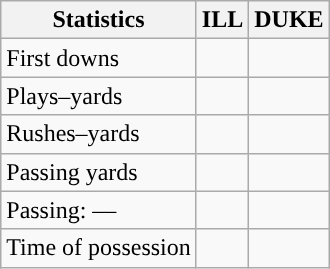<table class="wikitable" style="float:left">
<tr>
<th>Statistics</th>
<th>ILL</th>
<th>DUKE</th>
</tr>
<tr>
<td>First downs</td>
<td></td>
<td></td>
</tr>
<tr>
<td>Plays–yards</td>
<td></td>
<td></td>
</tr>
<tr>
<td>Rushes–yards</td>
<td></td>
<td></td>
</tr>
<tr>
<td>Passing yards</td>
<td></td>
<td></td>
</tr>
<tr>
<td>Passing: ––</td>
<td></td>
<td></td>
</tr>
<tr>
<td>Time of possession</td>
<td></td>
<td></td>
</tr>
</table>
